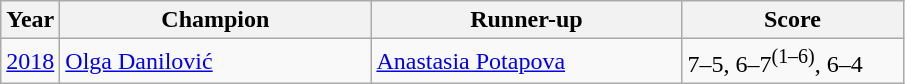<table class="wikitable">
<tr>
<th>Year</th>
<th width="200">Champion</th>
<th width="200">Runner-up</th>
<th width="140">Score</th>
</tr>
<tr>
<td><a href='#'>2018</a></td>
<td> <a href='#'>Olga Danilović</a></td>
<td> <a href='#'>Anastasia Potapova</a></td>
<td>7–5, 6–7<sup>(1–6)</sup>, 6–4</td>
</tr>
</table>
